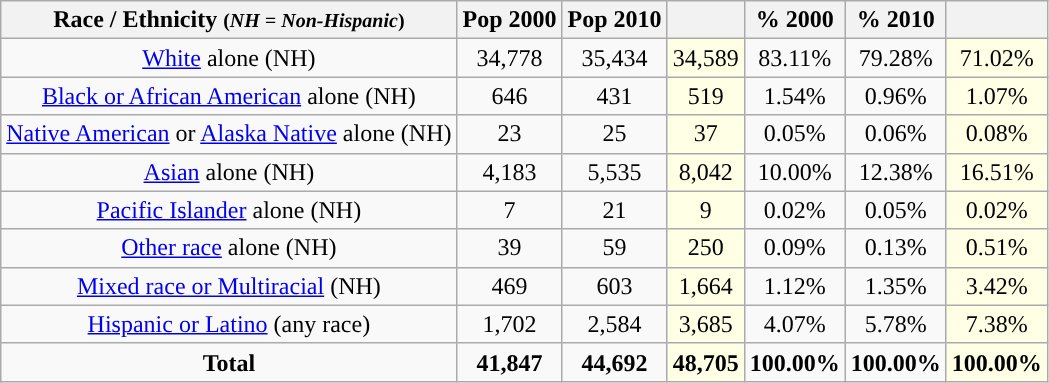<table class="wikitable" style="text-align:center;">
<tr>
<th>Race / Ethnicity <small>(<em>NH = Non-Hispanic</em>)</small></th>
<th>Pop 2000</th>
<th>Pop 2010</th>
<th></th>
<th>% 2000</th>
<th>% 2010</th>
<th></th>
</tr>
<tr>
<td><a href='#'>White</a> alone (NH)</td>
<td>34,778</td>
<td>35,434</td>
<td style='background: #ffffe6;'>34,589</td>
<td>83.11%</td>
<td>79.28%</td>
<td style='background: #ffffe6;'>71.02%</td>
</tr>
<tr>
<td><a href='#'>Black or African American</a> alone (NH)</td>
<td>646</td>
<td>431</td>
<td style='background: #ffffe6;'>519</td>
<td>1.54%</td>
<td>0.96%</td>
<td style='background: #ffffe6;'>1.07%</td>
</tr>
<tr>
<td><a href='#'>Native American</a> or <a href='#'>Alaska Native</a> alone (NH)</td>
<td>23</td>
<td>25</td>
<td style='background: #ffffe6;'>37</td>
<td>0.05%</td>
<td>0.06%</td>
<td style='background: #ffffe6;'>0.08%</td>
</tr>
<tr>
<td><a href='#'>Asian</a> alone (NH)</td>
<td>4,183</td>
<td>5,535</td>
<td style='background: #ffffe6;'>8,042</td>
<td>10.00%</td>
<td>12.38%</td>
<td style='background: #ffffe6;'>16.51%</td>
</tr>
<tr>
<td><a href='#'>Pacific Islander</a> alone (NH)</td>
<td>7</td>
<td>21</td>
<td style='background: #ffffe6;'>9</td>
<td>0.02%</td>
<td>0.05%</td>
<td style='background: #ffffe6;'>0.02%</td>
</tr>
<tr>
<td><a href='#'>Other race</a> alone (NH)</td>
<td>39</td>
<td>59</td>
<td style='background: #ffffe6;'>250</td>
<td>0.09%</td>
<td>0.13%</td>
<td style='background: #ffffe6;'>0.51%</td>
</tr>
<tr>
<td><a href='#'>Mixed race or Multiracial</a> (NH)</td>
<td>469</td>
<td>603</td>
<td style='background: #ffffe6;'>1,664</td>
<td>1.12%</td>
<td>1.35%</td>
<td style='background: #ffffe6;'>3.42%</td>
</tr>
<tr>
<td><a href='#'>Hispanic or Latino</a> (any race)</td>
<td>1,702</td>
<td>2,584</td>
<td style='background: #ffffe6;'>3,685</td>
<td>4.07%</td>
<td>5.78%</td>
<td style='background: #ffffe6;'>7.38%</td>
</tr>
<tr>
<td><strong>Total</strong></td>
<td><strong>41,847</strong></td>
<td><strong>44,692</strong></td>
<td style='background: #ffffe6;'><strong>48,705</strong></td>
<td><strong>100.00%</strong></td>
<td><strong>100.00%</strong></td>
<td style='background: #ffffe6;'><strong>100.00%</strong></td>
</tr>
</table>
